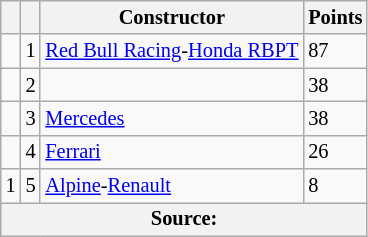<table class="wikitable" style="font-size: 85%;">
<tr>
<th scope="col"></th>
<th scope="col"></th>
<th scope="col">Constructor</th>
<th scope="col">Points</th>
</tr>
<tr>
<td align="left"></td>
<td align="center">1</td>
<td> <a href='#'>Red Bull Racing</a>-<a href='#'>Honda RBPT</a></td>
<td align="left">87</td>
</tr>
<tr>
<td align="left"></td>
<td align="center">2</td>
<td></td>
<td align="left">38</td>
</tr>
<tr>
<td align="left"></td>
<td align="center">3</td>
<td> <a href='#'>Mercedes</a></td>
<td align="left">38</td>
</tr>
<tr>
<td align="left"></td>
<td align="center">4</td>
<td> <a href='#'>Ferrari</a></td>
<td align="left">26</td>
</tr>
<tr>
<td align="left"> 1</td>
<td align="center">5</td>
<td> <a href='#'>Alpine</a>-<a href='#'>Renault</a></td>
<td align="left">8</td>
</tr>
<tr>
<th colspan=4>Source:</th>
</tr>
</table>
